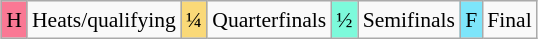<table class="wikitable" style="margin:0.5em auto; font-size:90%; line-height:1.25em;">
<tr>
<td style="background-color:#FA7894;text-align:center;">H</td>
<td>Heats/qualifying</td>
<td style="background-color:#FAD978;text-align:center;">¼</td>
<td>Quarterfinals</td>
<td style="background-color:#7DFADB;text-align:center;">½</td>
<td>Semifinals</td>
<td style="background-color:#7DE5FA;text-align:center;">F</td>
<td>Final</td>
</tr>
</table>
